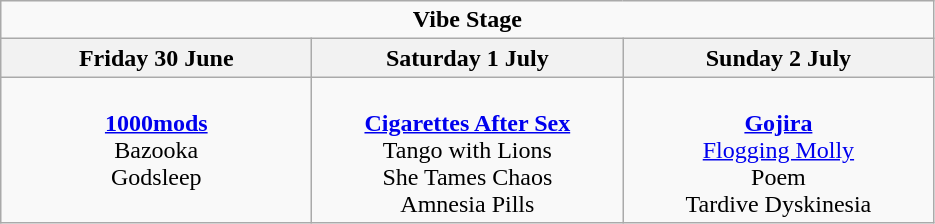<table class="wikitable">
<tr>
<td colspan="3" align="center"><strong>Vibe Stage</strong></td>
</tr>
<tr>
<th>Friday 30 June</th>
<th>Saturday 1 July</th>
<th>Sunday 2 July</th>
</tr>
<tr>
<td valign="top" align="center" width=200><br><strong><a href='#'>1000mods</a></strong>
<br>Bazooka
<br>Godsleep</td>
<td valign="top" align="center" width=200><br><strong><a href='#'>Cigarettes After Sex</a></strong>
<br>Tango with Lions
<br>She Tames Chaos
<br>Amnesia Pills</td>
<td valign="top" align="center" width=200><br><strong><a href='#'>Gojira</a></strong>
<br><a href='#'>Flogging Molly</a>
<br>Poem
<br>Tardive Dyskinesia</td>
</tr>
</table>
